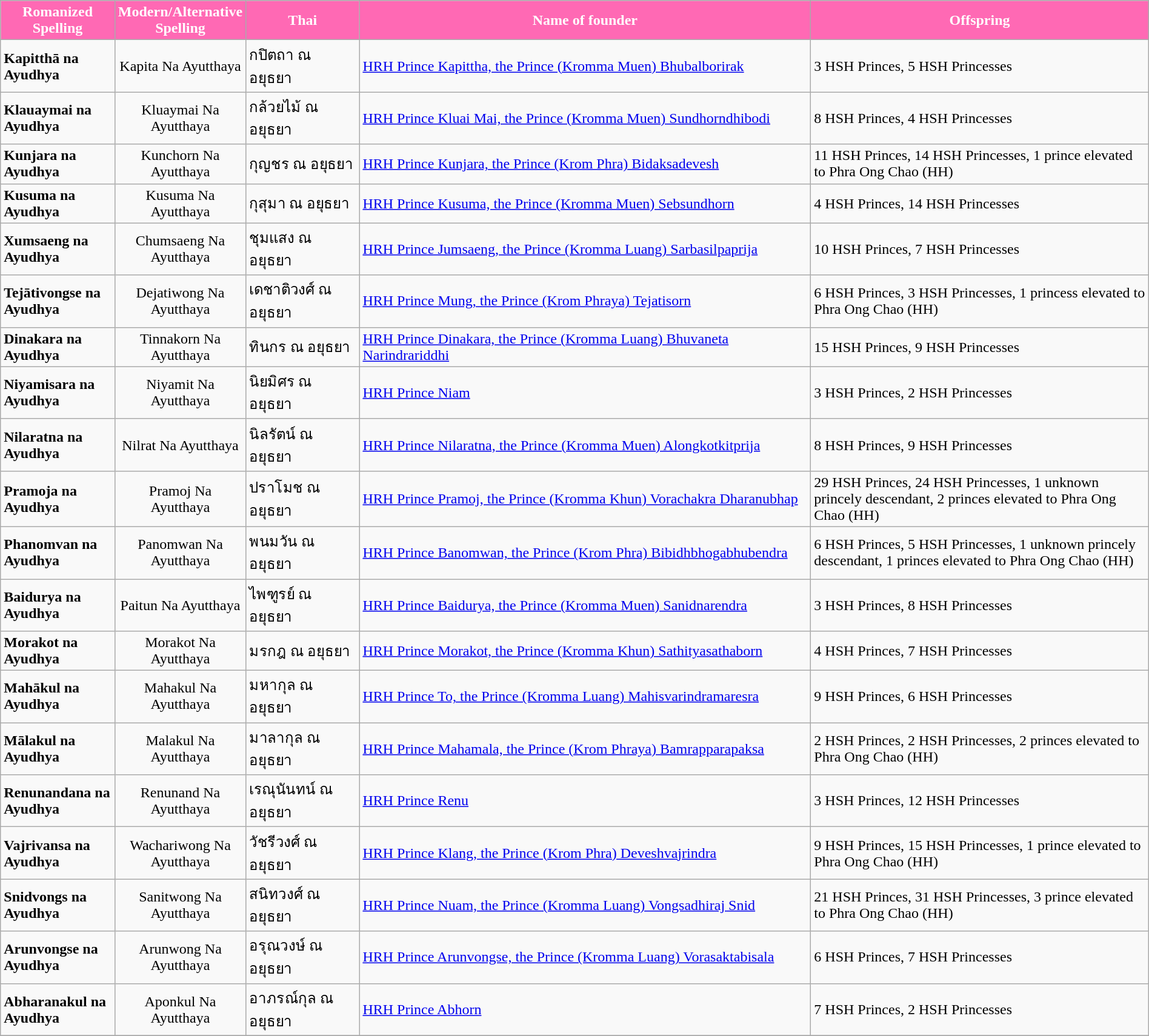<table class="wikitable" style="width: 100%;">
<tr>
<th style="background: Hotpink; color: white;">Romanized Spelling</th>
<th style="background: Hotpink; color: white;">Modern/Alternative Spelling</th>
<th style="background: Hotpink; color: white;">Thai</th>
<th style="background: Hotpink; color: white;">Name of founder</th>
<th style="background: Hotpink; color: white;">Offspring</th>
</tr>
<tr>
<td width = 10%><strong>Kapitthā na Ayudhya</strong></td>
<td width = 5% style="text-align:center;">Kapita Na Ayutthaya</td>
<td width = 10%>กปิตถา ณ อยุธยา</td>
<td width = 40%><a href='#'>HRH Prince Kapittha, the Prince (Kromma Muen) Bhubalborirak</a></td>
<td width = 30%>3 HSH Princes, 5 HSH Princesses</td>
</tr>
<tr>
<td><strong>Klauaymai na Ayudhya</strong></td>
<td style="text-align:center;">Kluaymai Na Ayutthaya</td>
<td>กล้วยไม้ ณ อยุธยา</td>
<td><a href='#'>HRH Prince Kluai Mai, the Prince (Kromma Muen) Sundhorndhibodi</a></td>
<td>8 HSH Princes, 4 HSH Princesses</td>
</tr>
<tr>
<td><strong>Kunjara na Ayudhya</strong></td>
<td style="text-align:center;">Kunchorn Na Ayutthaya</td>
<td>กุญชร ณ อยุธยา</td>
<td><a href='#'>HRH Prince Kunjara, the Prince (Krom Phra) Bidaksadevesh</a></td>
<td>11 HSH Princes, 14 HSH Princesses, 1 prince elevated to Phra Ong Chao (HH)</td>
</tr>
<tr>
<td><strong>Kusuma na Ayudhya</strong></td>
<td style="text-align:center;">Kusuma Na Ayutthaya</td>
<td>กุสุมา ณ อยุธยา</td>
<td><a href='#'>HRH Prince Kusuma, the Prince (Kromma Muen) Sebsundhorn</a></td>
<td>4 HSH Princes, 14 HSH Princesses</td>
</tr>
<tr>
<td><strong>Xumsaeng na Ayudhya</strong></td>
<td style="text-align:center;">Chumsaeng Na Ayutthaya</td>
<td>ชุมแสง ณ อยุธยา</td>
<td><a href='#'>HRH Prince Jumsaeng, the Prince (Kromma Luang) Sarbasilpaprija</a></td>
<td>10 HSH Princes, 7 HSH Princesses</td>
</tr>
<tr>
<td><strong>Tejātivongse na Ayudhya</strong></td>
<td style="text-align:center;">Dejatiwong Na Ayutthaya</td>
<td>เดชาติวงศ์ ณ อยุธยา</td>
<td><a href='#'>HRH Prince Mung, the Prince (Krom Phraya) Tejatisorn</a></td>
<td>6 HSH Princes, 3 HSH Princesses, 1 princess elevated to Phra Ong Chao (HH)</td>
</tr>
<tr>
<td><strong>Dinakara na Ayudhya</strong></td>
<td style="text-align:center;">Tinnakorn Na Ayutthaya</td>
<td>ทินกร ณ อยุธยา</td>
<td><a href='#'>HRH Prince Dinakara, the Prince (Kromma Luang) Bhuvaneta Narindrariddhi</a></td>
<td>15 HSH Princes, 9 HSH Princesses</td>
</tr>
<tr>
<td><strong>Niyamisara na Ayudhya</strong></td>
<td style="text-align:center;">Niyamit Na Ayutthaya</td>
<td>นิยมิศร ณ อยุธยา</td>
<td><a href='#'>HRH Prince Niam</a></td>
<td>3 HSH Princes, 2 HSH Princesses</td>
</tr>
<tr>
<td><strong>Nilaratna na Ayudhya</strong></td>
<td style="text-align:center;">Nilrat Na Ayutthaya</td>
<td>นิลรัตน์ ณ อยุธยา</td>
<td><a href='#'>HRH Prince Nilaratna, the Prince (Kromma Muen) Alongkotkitprija</a></td>
<td>8 HSH Princes, 9 HSH Princesses</td>
</tr>
<tr>
<td><strong>Pramoja na Ayudhya</strong></td>
<td style="text-align:center;">Pramoj Na Ayutthaya</td>
<td>ปราโมช ณ อยุธยา</td>
<td><a href='#'>HRH Prince Pramoj, the Prince (Kromma Khun) Vorachakra Dharanubhap</a></td>
<td>29 HSH Princes, 24 HSH Princesses, 1 unknown princely descendant, 2 princes elevated to Phra Ong Chao (HH)</td>
</tr>
<tr>
<td><strong>Phanomvan na Ayudhya</strong></td>
<td style="text-align:center;">Panomwan Na Ayutthaya</td>
<td>พนมวัน ณ อยุธยา</td>
<td><a href='#'>HRH Prince Banomwan, the Prince (Krom Phra) Bibidhbhogabhubendra</a></td>
<td>6 HSH Princes, 5 HSH Princesses, 1 unknown princely descendant, 1 princes elevated to Phra Ong Chao (HH)</td>
</tr>
<tr>
<td><strong>Baidurya na Ayudhya</strong></td>
<td style="text-align:center;">Paitun Na Ayutthaya</td>
<td>ไพฑูรย์ ณ อยุธยา</td>
<td><a href='#'>HRH Prince Baidurya, the Prince (Kromma Muen) Sanidnarendra</a></td>
<td>3 HSH Princes, 8 HSH Princesses</td>
</tr>
<tr>
<td><strong>Morakot na Ayudhya</strong></td>
<td style="text-align:center;">Morakot Na Ayutthaya</td>
<td>มรกฎ ณ อยุธยา</td>
<td><a href='#'>HRH Prince Morakot, the Prince (Kromma Khun) Sathityasathaborn</a></td>
<td>4 HSH Princes, 7 HSH Princesses</td>
</tr>
<tr>
<td><strong>Mahākul na Ayudhya</strong></td>
<td style="text-align:center;">Mahakul Na Ayutthaya</td>
<td>มหากุล ณ อยุธยา</td>
<td><a href='#'>HRH Prince To, the Prince (Kromma Luang) Mahisvarindramaresra</a></td>
<td>9 HSH Princes, 6 HSH Princesses</td>
</tr>
<tr>
<td><strong>Mālakul na Ayudhya</strong></td>
<td style="text-align:center;">Malakul Na Ayutthaya</td>
<td>มาลากุล ณ อยุธยา</td>
<td><a href='#'>HRH Prince Mahamala, the Prince (Krom Phraya) Bamrapparapaksa</a></td>
<td>2 HSH Princes, 2 HSH Princesses, 2 princes elevated to Phra Ong Chao (HH)</td>
</tr>
<tr>
<td><strong>Renunandana na Ayudhya</strong></td>
<td style="text-align:center;">Renunand Na Ayutthaya</td>
<td>เรณุนันทน์ ณ อยุธยา</td>
<td><a href='#'>HRH Prince Renu</a></td>
<td>3 HSH Princes, 12 HSH Princesses</td>
</tr>
<tr>
<td><strong>Vajrivansa na Ayudhya</strong></td>
<td style="text-align:center;">Wachariwong Na Ayutthaya</td>
<td>วัชรีวงศ์ ณ อยุธยา</td>
<td><a href='#'>HRH Prince Klang, the Prince (Krom Phra) Deveshvajrindra</a></td>
<td>9 HSH Princes, 15 HSH Princesses, 1 prince elevated to Phra Ong Chao (HH)</td>
</tr>
<tr>
<td><strong>Snidvongs na Ayudhya</strong></td>
<td style="text-align:center;">Sanitwong Na Ayutthaya</td>
<td>สนิทวงศ์ ณ อยุธยา</td>
<td><a href='#'>HRH Prince Nuam, the Prince (Kromma Luang) Vongsadhiraj Snid</a></td>
<td>21 HSH Princes, 31 HSH Princesses, 3 prince elevated to Phra Ong Chao (HH) </td>
</tr>
<tr>
<td><strong>Arunvongse na Ayudhya</strong></td>
<td style="text-align:center;">Arunwong Na Ayutthaya</td>
<td>อรุณวงษ์ ณ อยุธยา</td>
<td><a href='#'>HRH Prince Arunvongse, the Prince (Kromma Luang) Vorasaktabisala</a></td>
<td>6 HSH Princes, 7 HSH Princesses</td>
</tr>
<tr>
<td><strong>Abharanakul na Ayudhya</strong></td>
<td style="text-align:center;">Aponkul Na Ayutthaya</td>
<td>อาภรณ์กุล ณ อยุธยา</td>
<td><a href='#'>HRH Prince Abhorn</a></td>
<td>7 HSH Princes, 2 HSH Princesses</td>
</tr>
<tr>
</tr>
</table>
